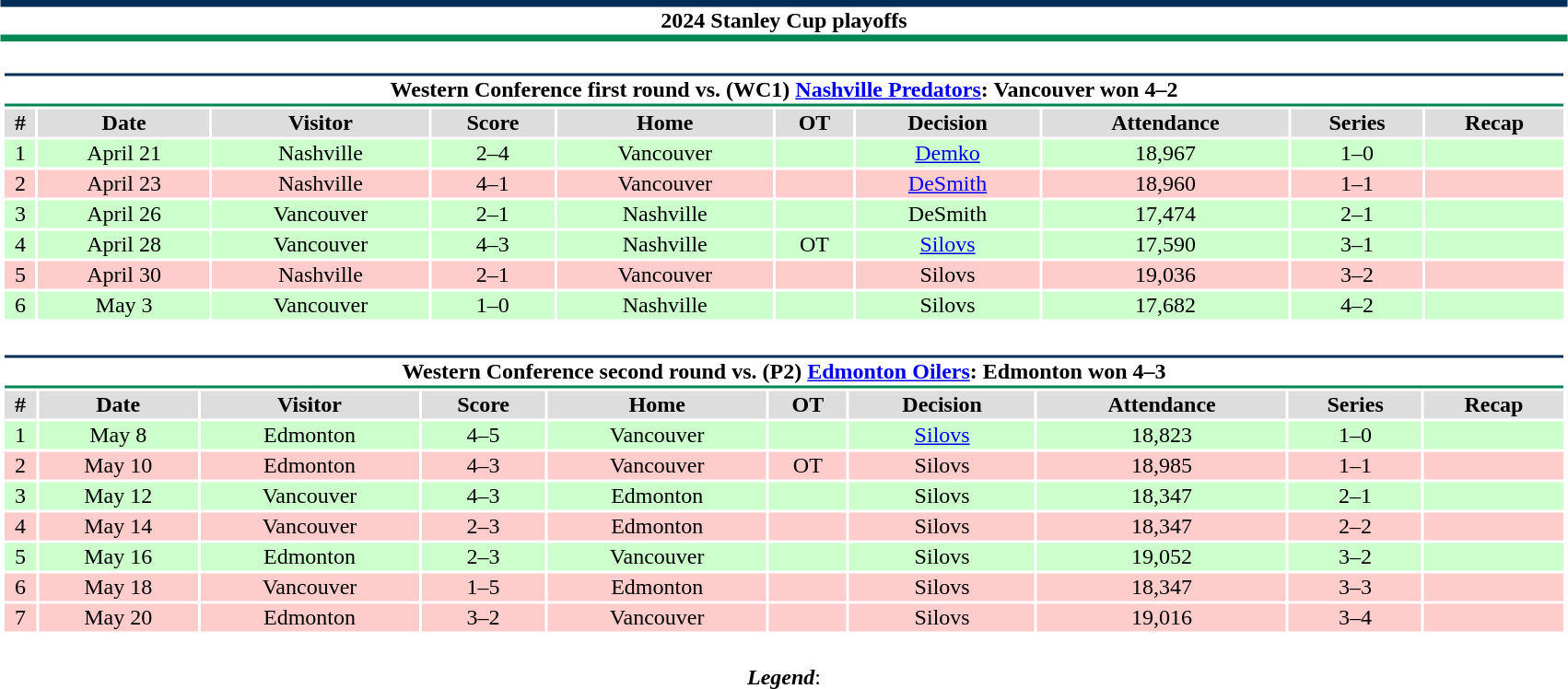<table class="toccolours" style="width:90%; clear:both; margin:1.5em auto; text-align:center;">
<tr>
<th colspan=10 style="background:#FFFFFF; border-top:#002D55 5px solid; border-bottom:#008852 5px solid;">2024 Stanley Cup playoffs</th>
</tr>
<tr>
<td colspan=10><br><table class="toccolours collapsible collapsed" style="width:100%;">
<tr>
<th colspan=10  style="background:#FFFFFF; border-top:#002D55 2px solid; border-bottom:#008852 2px solid;">Western Conference first round vs. (WC1) <a href='#'>Nashville Predators</a>: Vancouver won 4–2</th>
</tr>
<tr style="background:#ddd;">
<th>#</th>
<th>Date</th>
<th>Visitor</th>
<th>Score</th>
<th>Home</th>
<th>OT</th>
<th>Decision</th>
<th>Attendance</th>
<th>Series</th>
<th>Recap</th>
</tr>
<tr style="background:#cfc;">
<td>1</td>
<td>April 21</td>
<td>Nashville</td>
<td>2–4</td>
<td>Vancouver</td>
<td></td>
<td><a href='#'>Demko</a></td>
<td>18,967</td>
<td>1–0</td>
<td></td>
</tr>
<tr style="background:#fcc;">
<td>2</td>
<td>April 23</td>
<td>Nashville</td>
<td>4–1</td>
<td>Vancouver</td>
<td></td>
<td><a href='#'>DeSmith</a></td>
<td>18,960</td>
<td>1–1</td>
<td></td>
</tr>
<tr style="background:#cfc;">
<td>3</td>
<td>April 26</td>
<td>Vancouver</td>
<td>2–1</td>
<td>Nashville</td>
<td></td>
<td>DeSmith</td>
<td>17,474</td>
<td>2–1</td>
<td></td>
</tr>
<tr style="background:#cfc;">
<td>4</td>
<td>April 28</td>
<td>Vancouver</td>
<td>4–3</td>
<td>Nashville</td>
<td>OT</td>
<td><a href='#'>Silovs</a></td>
<td>17,590</td>
<td>3–1</td>
<td></td>
</tr>
<tr style="background:#fcc;">
<td>5</td>
<td>April 30</td>
<td>Nashville</td>
<td>2–1</td>
<td>Vancouver</td>
<td></td>
<td>Silovs</td>
<td>19,036</td>
<td>3–2</td>
<td></td>
</tr>
<tr style="background:#cfc;">
<td>6</td>
<td>May 3</td>
<td>Vancouver</td>
<td>1–0</td>
<td>Nashville</td>
<td></td>
<td>Silovs</td>
<td>17,682</td>
<td>4–2</td>
<td></td>
</tr>
</table>
</td>
</tr>
<tr>
<td colspan=10><br><table class="toccolours collapsible collapsed" style="width:100%;">
<tr>
<th colspan=10  style="background:#FFFFFF; border-top:#002D55 2px solid; border-bottom:#008852 2px solid;">Western Conference second round vs. (P2) <a href='#'>Edmonton Oilers</a>: Edmonton won 4–3</th>
</tr>
<tr style="background:#ddd;">
<th>#</th>
<th>Date</th>
<th>Visitor</th>
<th>Score</th>
<th>Home</th>
<th>OT</th>
<th>Decision</th>
<th>Attendance</th>
<th>Series</th>
<th>Recap</th>
</tr>
<tr style="background:#cfc;">
<td>1</td>
<td>May 8</td>
<td>Edmonton</td>
<td>4–5</td>
<td>Vancouver</td>
<td></td>
<td><a href='#'>Silovs</a></td>
<td>18,823</td>
<td>1–0</td>
<td></td>
</tr>
<tr style="background:#fcc;">
<td>2</td>
<td>May 10</td>
<td>Edmonton</td>
<td>4–3</td>
<td>Vancouver</td>
<td>OT</td>
<td>Silovs</td>
<td>18,985</td>
<td>1–1</td>
<td></td>
</tr>
<tr style="background:#cfc;">
<td>3</td>
<td>May 12</td>
<td>Vancouver</td>
<td>4–3</td>
<td>Edmonton</td>
<td></td>
<td>Silovs</td>
<td>18,347</td>
<td>2–1</td>
<td></td>
</tr>
<tr style="background:#fcc;">
<td>4</td>
<td>May 14</td>
<td>Vancouver</td>
<td>2–3</td>
<td>Edmonton</td>
<td></td>
<td>Silovs</td>
<td>18,347</td>
<td>2–2</td>
<td></td>
</tr>
<tr style="background:#cfc;">
<td>5</td>
<td>May 16</td>
<td>Edmonton</td>
<td>2–3</td>
<td>Vancouver</td>
<td></td>
<td>Silovs</td>
<td>19,052</td>
<td>3–2</td>
<td></td>
</tr>
<tr style="background:#fcc;">
<td>6</td>
<td>May 18</td>
<td>Vancouver</td>
<td>1–5</td>
<td>Edmonton</td>
<td></td>
<td>Silovs</td>
<td>18,347</td>
<td>3–3</td>
<td></td>
</tr>
<tr style="background:#fcc;">
<td>7</td>
<td>May 20</td>
<td>Edmonton</td>
<td>3–2</td>
<td>Vancouver</td>
<td></td>
<td>Silovs</td>
<td>19,016</td>
<td>3–4</td>
<td></td>
</tr>
</table>
</td>
</tr>
<tr>
<td colspan="10" style="text-align:center;"><br><strong><em>Legend</em></strong>:

</td>
</tr>
</table>
